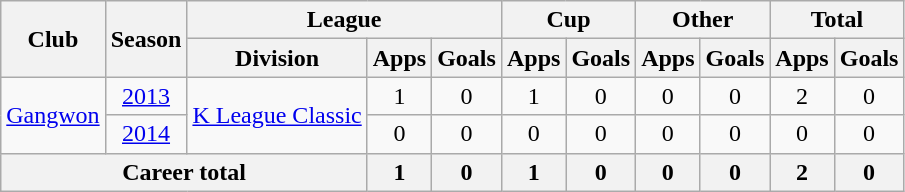<table class="wikitable" style="text-align: center">
<tr>
<th rowspan="2">Club</th>
<th rowspan="2">Season</th>
<th colspan="3">League</th>
<th colspan="2">Cup</th>
<th colspan="2">Other</th>
<th colspan="2">Total</th>
</tr>
<tr>
<th>Division</th>
<th>Apps</th>
<th>Goals</th>
<th>Apps</th>
<th>Goals</th>
<th>Apps</th>
<th>Goals</th>
<th>Apps</th>
<th>Goals</th>
</tr>
<tr>
<td rowspan="2"><a href='#'>Gangwon</a></td>
<td><a href='#'>2013</a></td>
<td rowspan="2"><a href='#'>K League Classic</a></td>
<td>1</td>
<td>0</td>
<td>1</td>
<td>0</td>
<td>0</td>
<td>0</td>
<td>2</td>
<td>0</td>
</tr>
<tr>
<td><a href='#'>2014</a></td>
<td>0</td>
<td>0</td>
<td>0</td>
<td>0</td>
<td>0</td>
<td>0</td>
<td>0</td>
<td>0</td>
</tr>
<tr>
<th colspan=3>Career total</th>
<th>1</th>
<th>0</th>
<th>1</th>
<th>0</th>
<th>0</th>
<th>0</th>
<th>2</th>
<th>0</th>
</tr>
</table>
